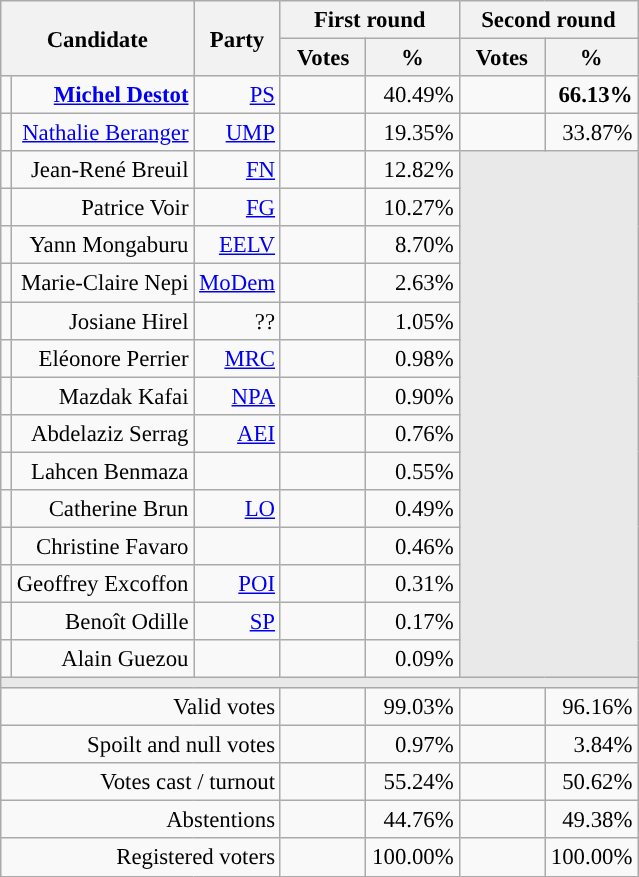<table class="wikitable" style="text-align:right;font-size:95%;">
<tr>
<th rowspan=2 colspan=2>Candidate</th>
<th rowspan=2 colspan=1>Party</th>
<th colspan=2>First round</th>
<th colspan=2>Second round</th>
</tr>
<tr>
<th style="width:50px;">Votes</th>
<th style="width:55px;">%</th>
<th style="width:50px;">Votes</th>
<th style="width:55px;">%</th>
</tr>
<tr>
<td style="color:inherit;background-color:"></td>
<td><strong><a href='#'>Michel Destot</a></strong></td>
<td><a href='#'>PS</a></td>
<td></td>
<td>40.49%</td>
<td><strong></strong></td>
<td><strong>66.13%</strong></td>
</tr>
<tr>
<td style="color:inherit;background-color:"></td>
<td><a href='#'>Nathalie Beranger</a></td>
<td><a href='#'>UMP</a></td>
<td></td>
<td>19.35%</td>
<td></td>
<td>33.87%</td>
</tr>
<tr>
<td style="color:inherit;background-color:"></td>
<td>Jean-René Breuil</td>
<td><a href='#'>FN</a></td>
<td></td>
<td>12.82%</td>
<td colspan=7 rowspan=14 style="background-color:#E9E9E9;"></td>
</tr>
<tr>
<td style="color:inherit;background-color:"></td>
<td>Patrice Voir</td>
<td><a href='#'>FG</a></td>
<td></td>
<td>10.27%</td>
</tr>
<tr>
<td style="color:inherit;background-color:"></td>
<td>Yann Mongaburu</td>
<td><a href='#'>EELV</a></td>
<td></td>
<td>8.70%</td>
</tr>
<tr>
<td style="color:inherit;background-color:"></td>
<td>Marie-Claire Nepi</td>
<td><a href='#'>MoDem</a></td>
<td></td>
<td>2.63%</td>
</tr>
<tr>
<td style="background-color:;"></td>
<td>Josiane Hirel</td>
<td>??</td>
<td></td>
<td>1.05%</td>
</tr>
<tr>
<td style="color:inherit;background-color:"></td>
<td>Eléonore Perrier</td>
<td><a href='#'>MRC</a></td>
<td></td>
<td>0.98%</td>
</tr>
<tr>
<td style="color:inherit;background-color:"></td>
<td>Mazdak Kafai</td>
<td><a href='#'>NPA</a></td>
<td></td>
<td>0.90%</td>
</tr>
<tr>
<td style="color:inherit;background-color:"></td>
<td>Abdelaziz Serrag</td>
<td><a href='#'>AEI</a></td>
<td></td>
<td>0.76%</td>
</tr>
<tr>
<td style="background-color:;"></td>
<td>Lahcen Benmaza</td>
<td></td>
<td></td>
<td>0.55%</td>
</tr>
<tr>
<td style="color:inherit;background-color:"></td>
<td>Catherine Brun</td>
<td><a href='#'>LO</a></td>
<td></td>
<td>0.49%</td>
</tr>
<tr>
<td style="color:inherit;background-color:"></td>
<td>Christine Favaro</td>
<td></td>
<td></td>
<td>0.46%</td>
</tr>
<tr>
<td style="color:inherit;background-color:"></td>
<td>Geoffrey Excoffon</td>
<td><a href='#'>POI</a></td>
<td></td>
<td>0.31%</td>
</tr>
<tr>
<td style="color:inherit;background-color:"></td>
<td>Benoît Odille</td>
<td><a href='#'>SP</a></td>
<td></td>
<td>0.17%</td>
</tr>
<tr>
<td style="background-color:;"></td>
<td>Alain Guezou</td>
<td></td>
<td></td>
<td>0.09%</td>
</tr>
<tr>
<td colspan=7 style="background-color:#E9E9E9;"></td>
</tr>
<tr>
<td colspan=3>Valid votes</td>
<td></td>
<td>99.03%</td>
<td></td>
<td>96.16%</td>
</tr>
<tr>
<td colspan=3>Spoilt and null votes</td>
<td></td>
<td>0.97%</td>
<td></td>
<td>3.84%</td>
</tr>
<tr>
<td colspan=3>Votes cast / turnout</td>
<td></td>
<td>55.24%</td>
<td></td>
<td>50.62%</td>
</tr>
<tr>
<td colspan=3>Abstentions</td>
<td></td>
<td>44.76%</td>
<td></td>
<td>49.38%</td>
</tr>
<tr>
<td colspan=3>Registered voters</td>
<td></td>
<td>100.00%</td>
<td></td>
<td>100.00%</td>
</tr>
</table>
